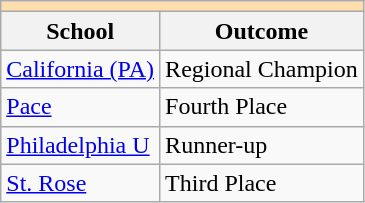<table class="wikitable" style="float:left;margin-right:1em;">
<tr>
<th colspan="3" style="background:#ffdead;"></th>
</tr>
<tr>
<th>School</th>
<th>Outcome</th>
</tr>
<tr>
<td><a href='#'>California (PA)</a></td>
<td>Regional Champion</td>
</tr>
<tr>
<td><a href='#'>Pace</a></td>
<td>Fourth Place</td>
</tr>
<tr>
<td><a href='#'>Philadelphia U</a></td>
<td>Runner-up</td>
</tr>
<tr>
<td><a href='#'>St. Rose</a></td>
<td>Third Place</td>
</tr>
</table>
